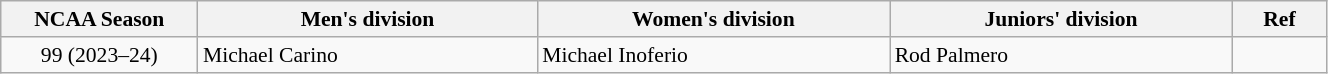<table class="wikitable" width="70%" style="font-size:90%;">
<tr>
<th width=2.4%>NCAA Season</th>
<th width="5.0%">Men's division</th>
<th width="5.0%">Women's division</th>
<th width="5.0%">Juniors' division</th>
<th width="1.0%">Ref</th>
</tr>
<tr>
<td align=center>99 (2023–24)</td>
<td> Michael Carino</td>
<td> Michael Inoferio</td>
<td> Rod Palmero</td>
<td></td>
</tr>
</table>
